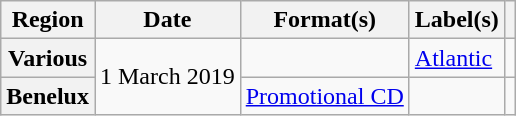<table class="wikitable plainrowheaders">
<tr>
<th scope="col">Region</th>
<th scope="col">Date</th>
<th scope="col">Format(s)</th>
<th scope="col">Label(s)</th>
<th scope="col"></th>
</tr>
<tr>
<th scope="row">Various</th>
<td rowspan="2">1 March 2019</td>
<td></td>
<td><a href='#'>Atlantic</a></td>
<td style="text-align:center;"></td>
</tr>
<tr>
<th scope="row">Benelux</th>
<td><a href='#'>Promotional CD</a></td>
<td></td>
<td style="text-align:center;"></td>
</tr>
</table>
